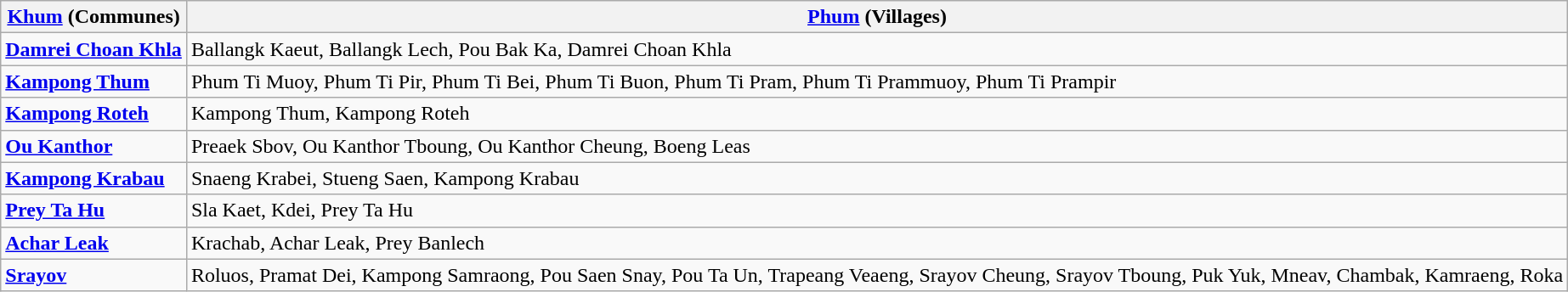<table class="wikitable">
<tr>
<th><a href='#'>Khum</a> (Communes)</th>
<th><a href='#'>Phum</a> (Villages)</th>
</tr>
<tr>
<td><strong><a href='#'>Damrei Choan Khla</a></strong></td>
<td>Ballangk  Kaeut, Ballangk Lech, Pou Bak Ka, Damrei Choan Khla</td>
</tr>
<tr>
<td><strong><a href='#'>Kampong Thum</a></strong></td>
<td>Phum Ti Muoy, Phum Ti Pir, Phum Ti Bei, Phum Ti Buon, Phum Ti Pram, Phum Ti Prammuoy, Phum Ti Prampir</td>
</tr>
<tr>
<td><strong><a href='#'>Kampong Roteh</a></strong></td>
<td>Kampong Thum, Kampong Roteh</td>
</tr>
<tr>
<td><strong><a href='#'>Ou Kanthor</a></strong></td>
<td>Preaek Sbov, Ou Kanthor Tboung, Ou Kanthor Cheung, Boeng Leas</td>
</tr>
<tr>
<td><strong><a href='#'>Kampong Krabau</a></strong></td>
<td>Snaeng Krabei, Stueng Saen, Kampong Krabau</td>
</tr>
<tr>
<td><strong><a href='#'>Prey Ta Hu</a></strong></td>
<td>Sla Kaet, Kdei, Prey Ta Hu</td>
</tr>
<tr>
<td><strong><a href='#'>Achar Leak</a></strong></td>
<td>Krachab, Achar Leak, Prey Banlech</td>
</tr>
<tr>
<td><strong><a href='#'>Srayov</a></strong></td>
<td>Roluos, Pramat Dei, Kampong Samraong, Pou Saen Snay, Pou Ta Un, Trapeang Veaeng, Srayov Cheung, Srayov Tboung, Puk Yuk, Mneav, Chambak, Kamraeng, Roka</td>
</tr>
</table>
